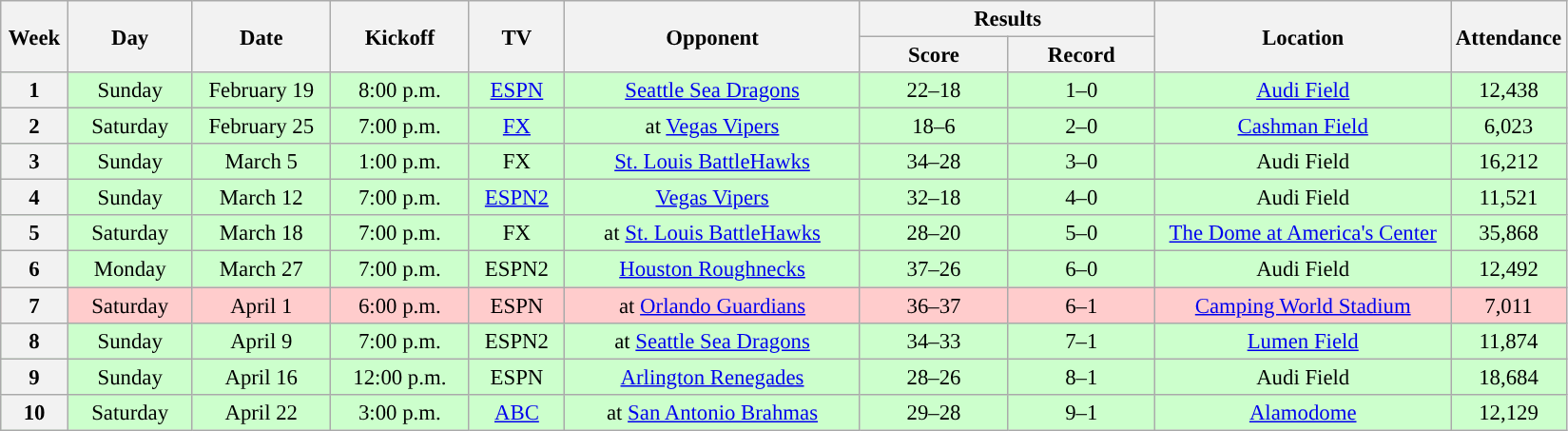<table class="wikitable" style="text-align:center; font-size: 95%;">
<tr>
<th rowspan="2" width="40">Week</th>
<th rowspan="2" width="80">Day</th>
<th rowspan="2" width="90">Date</th>
<th rowspan="2" width="90">Kickoff</th>
<th rowspan="2" width="60">TV</th>
<th rowspan="2" width="200">Opponent</th>
<th colspan="2" width="200">Results</th>
<th rowspan="2" width="200">Location</th>
<th rowspan="2">Attendance</th>
</tr>
<tr>
<th width="60">Score</th>
<th width="60">Record</th>
</tr>
<tr bgcolor=#ccffcc>
<th>1</th>
<td>Sunday</td>
<td>February 19</td>
<td>8:00 p.m.</td>
<td><a href='#'>ESPN</a></td>
<td><a href='#'>Seattle Sea Dragons</a></td>
<td>22–18</td>
<td>1–0</td>
<td><a href='#'>Audi Field</a></td>
<td>12,438</td>
</tr>
<tr bgcolor=#ccffcc>
<th>2</th>
<td>Saturday</td>
<td>February 25</td>
<td>7:00 p.m.</td>
<td><a href='#'>FX</a></td>
<td>at <a href='#'>Vegas Vipers</a></td>
<td>18–6</td>
<td>2–0</td>
<td><a href='#'>Cashman Field</a></td>
<td>6,023</td>
</tr>
<tr bgcolor=#ccffcc>
<th>3</th>
<td>Sunday</td>
<td>March 5</td>
<td>1:00 p.m.</td>
<td>FX</td>
<td><a href='#'>St. Louis BattleHawks</a></td>
<td>34–28</td>
<td>3–0</td>
<td>Audi Field</td>
<td>16,212</td>
</tr>
<tr bgcolor=#ccffcc>
<th>4</th>
<td>Sunday</td>
<td>March 12</td>
<td>7:00 p.m.</td>
<td><a href='#'>ESPN2</a></td>
<td><a href='#'>Vegas Vipers</a></td>
<td>32–18</td>
<td>4–0</td>
<td>Audi Field</td>
<td>11,521</td>
</tr>
<tr bgcolor=#ccffcc>
<th>5</th>
<td>Saturday</td>
<td>March 18</td>
<td>7:00 p.m.</td>
<td>FX</td>
<td>at <a href='#'>St. Louis BattleHawks</a></td>
<td>28–20</td>
<td>5–0</td>
<td><a href='#'>The Dome at America's Center</a></td>
<td>35,868</td>
</tr>
<tr bgcolor=#ccffcc>
<th>6</th>
<td>Monday</td>
<td>March 27</td>
<td>7:00 p.m.</td>
<td>ESPN2</td>
<td><a href='#'>Houston Roughnecks</a></td>
<td>37–26</td>
<td>6–0</td>
<td>Audi Field</td>
<td>12,492</td>
</tr>
<tr bgcolor=#ffcccc>
<th>7</th>
<td>Saturday</td>
<td>April 1</td>
<td>6:00 p.m.</td>
<td>ESPN</td>
<td>at <a href='#'>Orlando Guardians</a></td>
<td>36–37</td>
<td>6–1</td>
<td><a href='#'>Camping World Stadium</a></td>
<td>7,011</td>
</tr>
<tr bgcolor=#ccffcc>
<th>8</th>
<td>Sunday</td>
<td>April 9</td>
<td>7:00 p.m.</td>
<td>ESPN2</td>
<td>at <a href='#'>Seattle Sea Dragons</a></td>
<td>34–33</td>
<td>7–1</td>
<td><a href='#'>Lumen Field</a></td>
<td>11,874</td>
</tr>
<tr bgcolor=#ccffcc>
<th>9</th>
<td>Sunday</td>
<td>April 16</td>
<td>12:00 p.m.</td>
<td>ESPN</td>
<td><a href='#'>Arlington Renegades</a></td>
<td>28–26 </td>
<td>8–1</td>
<td>Audi Field</td>
<td>18,684</td>
</tr>
<tr bgcolor=#ccffcc>
<th>10</th>
<td>Saturday</td>
<td>April 22</td>
<td>3:00 p.m.</td>
<td><a href='#'>ABC</a></td>
<td>at <a href='#'>San Antonio Brahmas</a></td>
<td>29–28</td>
<td>9–1</td>
<td><a href='#'>Alamodome</a></td>
<td>12,129</td>
</tr>
</table>
